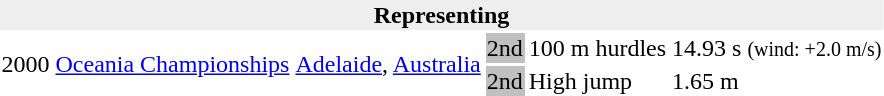<table>
<tr>
<th bgcolor="#eeeeee" colspan="6">Representing </th>
</tr>
<tr>
<td rowspan=2>2000</td>
<td rowspan=2><a href='#'>Oceania Championships</a></td>
<td rowspan=2><a href='#'>Adelaide</a>, <a href='#'>Australia</a></td>
<td bgcolor=silver>2nd</td>
<td>100 m hurdles</td>
<td>14.93 s <small>(wind: +2.0 m/s)</small></td>
</tr>
<tr>
<td bgcolor=silver>2nd</td>
<td>High jump</td>
<td>1.65 m</td>
</tr>
</table>
